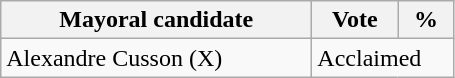<table class="wikitable">
<tr>
<th bgcolor="#DDDDFF" width="200px">Mayoral candidate</th>
<th bgcolor="#DDDDFF" width="50px">Vote</th>
<th bgcolor="#DDDDFF"  width="30px">%</th>
</tr>
<tr>
<td>Alexandre Cusson (X)</td>
<td colspan="2">Acclaimed</td>
</tr>
</table>
